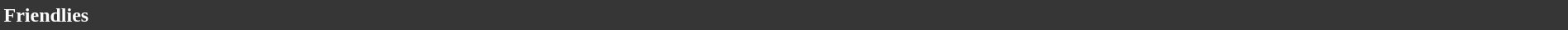<table style="width: 100%; background:#363636; color:white;">
<tr>
<td><strong>Friendlies</strong></td>
</tr>
</table>
